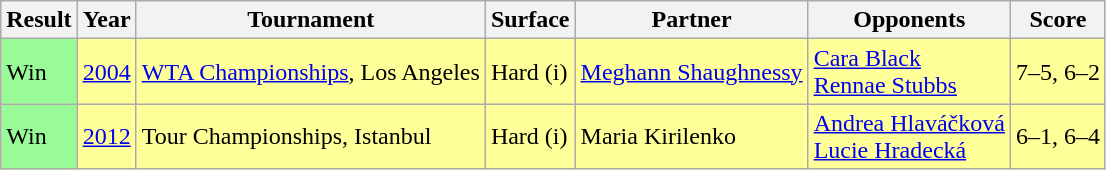<table class="sortable wikitable">
<tr>
<th>Result</th>
<th>Year</th>
<th>Tournament</th>
<th>Surface</th>
<th>Partner</th>
<th>Opponents</th>
<th class="unsortable">Score</th>
</tr>
<tr style="background:#ff9;">
<td bgcolor=98FB98>Win</td>
<td><a href='#'>2004</a></td>
<td><a href='#'>WTA Championships</a>, Los Angeles</td>
<td>Hard (i)</td>
<td> <a href='#'>Meghann Shaughnessy</a></td>
<td> <a href='#'>Cara Black</a><br> <a href='#'>Rennae Stubbs</a></td>
<td>7–5, 6–2</td>
</tr>
<tr style="background:#ff9;">
<td bgcolor=98FB98>Win</td>
<td><a href='#'>2012</a></td>
<td>Tour Championships, Istanbul</td>
<td>Hard (i)</td>
<td> Maria Kirilenko</td>
<td> <a href='#'>Andrea Hlaváčková</a><br> <a href='#'>Lucie Hradecká</a></td>
<td>6–1, 6–4</td>
</tr>
</table>
